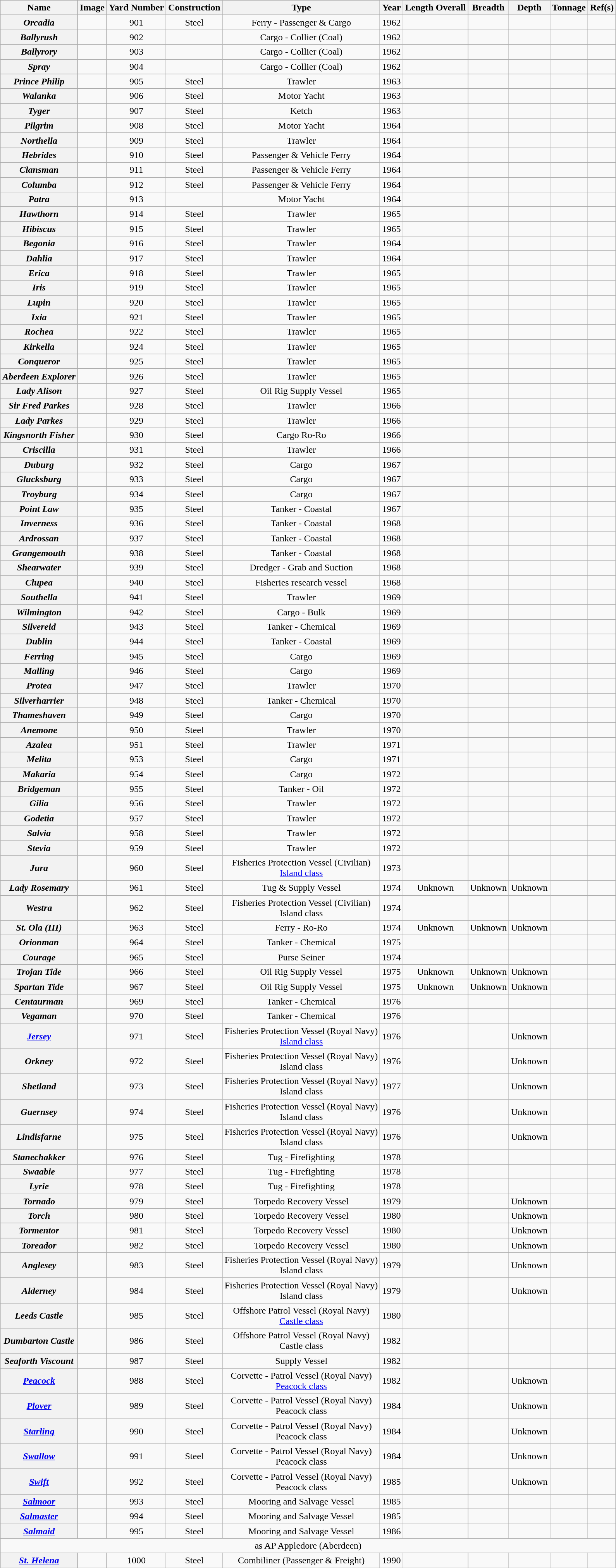<table class="wikitable plainrowheaders sortable" style="text-align: center;">
<tr>
<th scope=col>Name</th>
<th scope=col class=unsortable>Image</th>
<th scope=col>Yard Number</th>
<th scope=col>Construction</th>
<th scope=col>Type</th>
<th scope=col>Year</th>
<th scope=col>Length Overall</th>
<th scope=col>Breadth</th>
<th scope=col>Depth</th>
<th scope=col class=unsortable>Tonnage</th>
<th scope=col class=unsortable>Ref(s)</th>
</tr>
<tr>
<th scope=row><em>Orcadia</em></th>
<td></td>
<td>901</td>
<td>Steel</td>
<td>Ferry - Passenger & Cargo</td>
<td>1962</td>
<td></td>
<td></td>
<td></td>
<td></td>
<td></td>
</tr>
<tr ->
<th scope=row><em>Ballyrush</em></th>
<td></td>
<td>902</td>
<td></td>
<td>Cargo - Collier (Coal)</td>
<td>1962</td>
<td></td>
<td></td>
<td></td>
<td></td>
<td></td>
</tr>
<tr ->
<th scope=row><em>Ballyrory</em></th>
<td></td>
<td>903</td>
<td></td>
<td>Cargo - Collier (Coal)</td>
<td>1962</td>
<td></td>
<td></td>
<td></td>
<td></td>
<td></td>
</tr>
<tr ->
<th scope=row><em>Spray</em></th>
<td></td>
<td>904</td>
<td></td>
<td>Cargo - Collier (Coal)</td>
<td>1962</td>
<td></td>
<td></td>
<td></td>
<td></td>
<td></td>
</tr>
<tr ->
<th scope=row><em>Prince Philip</em></th>
<td></td>
<td>905</td>
<td>Steel</td>
<td>Trawler</td>
<td>1963</td>
<td></td>
<td></td>
<td></td>
<td></td>
<td></td>
</tr>
<tr ->
<th scope=row><em>Walanka</em></th>
<td></td>
<td>906</td>
<td>Steel</td>
<td>Motor Yacht</td>
<td>1963</td>
<td></td>
<td></td>
<td></td>
<td></td>
<td></td>
</tr>
<tr ->
<th scope=row><em>Tyger</em></th>
<td></td>
<td>907</td>
<td>Steel</td>
<td>Ketch</td>
<td>1963</td>
<td></td>
<td></td>
<td></td>
<td></td>
<td></td>
</tr>
<tr ->
<th scope=row><em>Pilgrim</em></th>
<td></td>
<td>908</td>
<td>Steel</td>
<td>Motor Yacht</td>
<td>1964</td>
<td></td>
<td></td>
<td></td>
<td></td>
<td></td>
</tr>
<tr ->
<th scope=row><em>Northella</em></th>
<td></td>
<td>909</td>
<td>Steel</td>
<td>Trawler</td>
<td>1964</td>
<td></td>
<td></td>
<td></td>
<td></td>
<td></td>
</tr>
<tr ->
<th scope=row><em>Hebrides</em></th>
<td></td>
<td>910</td>
<td>Steel</td>
<td>Passenger & Vehicle Ferry</td>
<td>1964</td>
<td></td>
<td></td>
<td></td>
<td></td>
<td></td>
</tr>
<tr ->
<th scope=row><em>Clansman</em></th>
<td></td>
<td>911</td>
<td>Steel</td>
<td>Passenger & Vehicle Ferry</td>
<td>1964</td>
<td></td>
<td></td>
<td></td>
<td></td>
<td></td>
</tr>
<tr ->
<th scope=row><em>Columba</em></th>
<td></td>
<td>912</td>
<td>Steel</td>
<td>Passenger & Vehicle Ferry</td>
<td>1964</td>
<td></td>
<td></td>
<td></td>
<td></td>
<td></td>
</tr>
<tr ->
<th scope=row><em>Patra</em></th>
<td></td>
<td>913</td>
<td></td>
<td>Motor Yacht</td>
<td>1964</td>
<td></td>
<td></td>
<td></td>
<td></td>
<td></td>
</tr>
<tr ->
<th scope=row><em>Hawthorn</em></th>
<td></td>
<td>914</td>
<td>Steel</td>
<td>Trawler</td>
<td>1965</td>
<td></td>
<td></td>
<td></td>
<td></td>
<td></td>
</tr>
<tr ->
<th scope=row><em>Hibiscus</em></th>
<td></td>
<td>915</td>
<td>Steel</td>
<td>Trawler</td>
<td>1965</td>
<td></td>
<td></td>
<td></td>
<td></td>
<td></td>
</tr>
<tr ->
<th scope=row><em>Begonia</em></th>
<td></td>
<td>916</td>
<td>Steel</td>
<td>Trawler</td>
<td>1964</td>
<td></td>
<td></td>
<td></td>
<td></td>
<td></td>
</tr>
<tr ->
<th scope=row><em>Dahlia</em></th>
<td></td>
<td>917</td>
<td>Steel</td>
<td>Trawler</td>
<td>1964</td>
<td></td>
<td></td>
<td></td>
<td></td>
<td></td>
</tr>
<tr ->
<th scope=row><em>Erica</em></th>
<td></td>
<td>918</td>
<td>Steel</td>
<td>Trawler</td>
<td>1965</td>
<td></td>
<td></td>
<td></td>
<td></td>
<td></td>
</tr>
<tr ->
<th scope=row><em>Iris</em></th>
<td></td>
<td>919</td>
<td>Steel</td>
<td>Trawler</td>
<td>1965</td>
<td></td>
<td></td>
<td></td>
<td></td>
<td></td>
</tr>
<tr ->
<th scope=row><em>Lupin</em></th>
<td></td>
<td>920</td>
<td>Steel</td>
<td>Trawler</td>
<td>1965</td>
<td></td>
<td></td>
<td></td>
<td></td>
<td></td>
</tr>
<tr ->
<th scope=row><em>Ixia</em></th>
<td></td>
<td>921</td>
<td>Steel</td>
<td>Trawler</td>
<td>1965</td>
<td></td>
<td></td>
<td></td>
<td></td>
<td></td>
</tr>
<tr ->
<th scope=row><em>Rochea</em></th>
<td></td>
<td>922</td>
<td>Steel</td>
<td>Trawler</td>
<td>1965</td>
<td></td>
<td></td>
<td></td>
<td></td>
<td></td>
</tr>
<tr ->
<th scope=row><em>Kirkella</em></th>
<td></td>
<td>924</td>
<td>Steel</td>
<td>Trawler</td>
<td>1965</td>
<td></td>
<td></td>
<td></td>
<td></td>
<td></td>
</tr>
<tr ->
<th scope=row><em>Conqueror</em></th>
<td></td>
<td>925</td>
<td>Steel</td>
<td>Trawler</td>
<td>1965</td>
<td></td>
<td></td>
<td></td>
<td></td>
<td></td>
</tr>
<tr ->
<th scope=row><em>Aberdeen Explorer</em></th>
<td></td>
<td>926</td>
<td>Steel</td>
<td>Trawler</td>
<td>1965</td>
<td></td>
<td></td>
<td></td>
<td></td>
<td></td>
</tr>
<tr ->
<th scope=row><em>Lady Alison</em></th>
<td></td>
<td>927</td>
<td>Steel</td>
<td>Oil Rig Supply Vessel</td>
<td>1965</td>
<td></td>
<td></td>
<td></td>
<td></td>
<td></td>
</tr>
<tr ->
<th scope=row><em>Sir Fred Parkes</em></th>
<td></td>
<td>928</td>
<td>Steel</td>
<td>Trawler</td>
<td>1966</td>
<td></td>
<td></td>
<td></td>
<td></td>
<td></td>
</tr>
<tr>
<th scope=row><em>Lady Parkes</em></th>
<td></td>
<td>929</td>
<td>Steel</td>
<td>Trawler</td>
<td>1966</td>
<td></td>
<td></td>
<td></td>
<td></td>
<td></td>
</tr>
<tr>
<th scope=row><em>Kingsnorth Fisher</em></th>
<td></td>
<td>930</td>
<td>Steel</td>
<td>Cargo Ro-Ro</td>
<td>1966</td>
<td></td>
<td></td>
<td></td>
<td></td>
<td></td>
</tr>
<tr>
<th scope=row><em>Criscilla</em></th>
<td></td>
<td>931</td>
<td>Steel</td>
<td>Trawler</td>
<td>1966</td>
<td></td>
<td></td>
<td></td>
<td></td>
<td></td>
</tr>
<tr>
<th scope=row><em>Duburg</em></th>
<td></td>
<td>932</td>
<td>Steel</td>
<td>Cargo</td>
<td>1967</td>
<td></td>
<td></td>
<td></td>
<td></td>
<td></td>
</tr>
<tr>
<th scope=row><em>Glucksburg</em></th>
<td></td>
<td>933</td>
<td>Steel</td>
<td>Cargo</td>
<td>1967</td>
<td></td>
<td></td>
<td></td>
<td></td>
<td></td>
</tr>
<tr>
<th scope=row><em>Troyburg</em></th>
<td></td>
<td>934</td>
<td>Steel</td>
<td>Cargo</td>
<td>1967</td>
<td></td>
<td></td>
<td></td>
<td></td>
<td></td>
</tr>
<tr>
<th scope=row><em>Point Law</em></th>
<td></td>
<td>935</td>
<td>Steel</td>
<td>Tanker - Coastal</td>
<td>1967</td>
<td></td>
<td></td>
<td></td>
<td></td>
<td></td>
</tr>
<tr>
<th scope=row><em>Inverness</em></th>
<td></td>
<td>936</td>
<td>Steel</td>
<td>Tanker - Coastal</td>
<td>1968</td>
<td></td>
<td></td>
<td></td>
<td></td>
<td></td>
</tr>
<tr>
<th scope=row><em>Ardrossan</em></th>
<td></td>
<td>937</td>
<td>Steel</td>
<td>Tanker - Coastal</td>
<td>1968</td>
<td></td>
<td></td>
<td></td>
<td></td>
<td></td>
</tr>
<tr>
<th scope=row><em>Grangemouth</em></th>
<td></td>
<td>938</td>
<td>Steel</td>
<td>Tanker - Coastal</td>
<td>1968</td>
<td></td>
<td></td>
<td></td>
<td></td>
<td></td>
</tr>
<tr>
<th scope=row><em>Shearwater</em></th>
<td></td>
<td>939</td>
<td>Steel</td>
<td>Dredger - Grab and Suction</td>
<td>1968</td>
<td></td>
<td></td>
<td></td>
<td></td>
<td></td>
</tr>
<tr>
<th scope=row><em>Clupea</em></th>
<td></td>
<td>940</td>
<td>Steel</td>
<td>Fisheries research vessel</td>
<td>1968</td>
<td></td>
<td></td>
<td></td>
<td></td>
<td></td>
</tr>
<tr>
<th scope=row><em>Southella</em></th>
<td></td>
<td>941</td>
<td>Steel</td>
<td>Trawler</td>
<td>1969</td>
<td></td>
<td></td>
<td></td>
<td></td>
<td></td>
</tr>
<tr>
<th scope=row><em>Wilmington</em></th>
<td></td>
<td>942</td>
<td>Steel</td>
<td>Cargo - Bulk</td>
<td>1969</td>
<td></td>
<td></td>
<td></td>
<td></td>
<td></td>
</tr>
<tr>
<th scope=row><em>Silvereid</em></th>
<td></td>
<td>943</td>
<td>Steel</td>
<td>Tanker - Chemical</td>
<td>1969</td>
<td></td>
<td></td>
<td></td>
<td></td>
<td></td>
</tr>
<tr>
<th scope=row><em>Dublin</em></th>
<td></td>
<td>944</td>
<td>Steel</td>
<td>Tanker - Coastal</td>
<td>1969</td>
<td></td>
<td></td>
<td></td>
<td></td>
<td></td>
</tr>
<tr>
<th scope=row><em>Ferring</em></th>
<td></td>
<td>945</td>
<td>Steel</td>
<td>Cargo</td>
<td>1969</td>
<td></td>
<td></td>
<td></td>
<td></td>
<td></td>
</tr>
<tr>
<th scope=row><em>Malling</em></th>
<td></td>
<td>946</td>
<td>Steel</td>
<td>Cargo</td>
<td>1969</td>
<td></td>
<td></td>
<td></td>
<td></td>
<td></td>
</tr>
<tr>
<th scope=row><em>Protea</em></th>
<td></td>
<td>947</td>
<td>Steel</td>
<td>Trawler</td>
<td>1970</td>
<td></td>
<td></td>
<td></td>
<td></td>
<td></td>
</tr>
<tr>
<th scope=row><em>Silverharrier</em></th>
<td></td>
<td>948</td>
<td>Steel</td>
<td>Tanker - Chemical</td>
<td>1970</td>
<td></td>
<td></td>
<td></td>
<td></td>
<td></td>
</tr>
<tr>
<th scope=row><em>Thameshaven</em></th>
<td></td>
<td>949</td>
<td>Steel</td>
<td>Cargo</td>
<td>1970</td>
<td></td>
<td></td>
<td></td>
<td></td>
<td></td>
</tr>
<tr>
<th scope=row><em>Anemone</em></th>
<td></td>
<td>950</td>
<td>Steel</td>
<td>Trawler</td>
<td>1970</td>
<td></td>
<td></td>
<td></td>
<td></td>
<td></td>
</tr>
<tr>
<th scope=row><em>Azalea</em></th>
<td></td>
<td>951</td>
<td>Steel</td>
<td>Trawler</td>
<td>1971</td>
<td></td>
<td></td>
<td></td>
<td></td>
<td></td>
</tr>
<tr>
<th scope=row><em>Melita</em></th>
<td></td>
<td>953</td>
<td>Steel</td>
<td>Cargo</td>
<td>1971</td>
<td></td>
<td></td>
<td></td>
<td></td>
<td></td>
</tr>
<tr>
<th scope=row><em>Makaria</em></th>
<td></td>
<td>954</td>
<td>Steel</td>
<td>Cargo</td>
<td>1972</td>
<td></td>
<td></td>
<td></td>
<td></td>
<td></td>
</tr>
<tr>
<th scope=row><em>Bridgeman</em></th>
<td></td>
<td>955</td>
<td>Steel</td>
<td>Tanker - Oil</td>
<td>1972</td>
<td></td>
<td></td>
<td></td>
<td></td>
<td></td>
</tr>
<tr>
<th scope=row><em>Gilia</em></th>
<td></td>
<td>956</td>
<td>Steel</td>
<td>Trawler</td>
<td>1972</td>
<td></td>
<td></td>
<td></td>
<td></td>
<td></td>
</tr>
<tr>
<th scope=row><em>Godetia</em></th>
<td></td>
<td>957</td>
<td>Steel</td>
<td>Trawler</td>
<td>1972</td>
<td></td>
<td></td>
<td></td>
<td></td>
<td></td>
</tr>
<tr>
<th scope=row><em>Salvia</em></th>
<td></td>
<td>958</td>
<td>Steel</td>
<td>Trawler</td>
<td>1972</td>
<td></td>
<td></td>
<td></td>
<td></td>
<td></td>
</tr>
<tr>
<th scope=row><em>Stevia</em></th>
<td></td>
<td>959</td>
<td>Steel</td>
<td>Trawler</td>
<td>1972</td>
<td></td>
<td></td>
<td></td>
<td></td>
<td></td>
</tr>
<tr>
<th scope=row><em>Jura</em></th>
<td></td>
<td>960</td>
<td>Steel</td>
<td>Fisheries Protection Vessel (Civilian)<br><a href='#'>Island class</a></td>
<td>1973</td>
<td></td>
<td></td>
<td></td>
<td></td>
<td></td>
</tr>
<tr>
<th scope=row><em>Lady Rosemary</em></th>
<td></td>
<td>961</td>
<td>Steel</td>
<td>Tug & Supply Vessel</td>
<td>1974</td>
<td>Unknown</td>
<td>Unknown</td>
<td>Unknown</td>
<td></td>
<td></td>
</tr>
<tr>
<th scope=row><em>Westra</em></th>
<td></td>
<td>962</td>
<td>Steel</td>
<td>Fisheries Protection Vessel (Civilian)<br>Island class</td>
<td>1974</td>
<td></td>
<td></td>
<td></td>
<td></td>
<td></td>
</tr>
<tr>
<th scope=row><em>St. Ola (III)</em></th>
<td></td>
<td>963</td>
<td>Steel</td>
<td>Ferry - Ro-Ro</td>
<td>1974</td>
<td>Unknown</td>
<td>Unknown</td>
<td>Unknown</td>
<td></td>
<td></td>
</tr>
<tr>
<th scope=row><em>Orionman</em></th>
<td></td>
<td>964</td>
<td>Steel</td>
<td>Tanker - Chemical</td>
<td>1975</td>
<td></td>
<td></td>
<td></td>
<td></td>
<td></td>
</tr>
<tr>
<th scope=row><em>Courage</em></th>
<td></td>
<td>965</td>
<td>Steel</td>
<td>Purse Seiner</td>
<td>1974</td>
<td></td>
<td></td>
<td></td>
<td></td>
<td></td>
</tr>
<tr>
<th scope=row><em>Trojan Tide</em></th>
<td></td>
<td>966</td>
<td>Steel</td>
<td>Oil Rig Supply Vessel</td>
<td>1975</td>
<td>Unknown</td>
<td>Unknown</td>
<td>Unknown</td>
<td></td>
<td></td>
</tr>
<tr>
<th scope=row><em>Spartan Tide</em></th>
<td></td>
<td>967</td>
<td>Steel</td>
<td>Oil Rig Supply Vessel</td>
<td>1975</td>
<td>Unknown</td>
<td>Unknown</td>
<td>Unknown</td>
<td></td>
<td></td>
</tr>
<tr>
<th scope=row><em>Centaurman</em></th>
<td></td>
<td>969</td>
<td>Steel</td>
<td>Tanker - Chemical</td>
<td>1976</td>
<td></td>
<td></td>
<td></td>
<td></td>
<td></td>
</tr>
<tr>
<th scope=row><em>Vegaman</em></th>
<td></td>
<td>970</td>
<td>Steel</td>
<td>Tanker - Chemical</td>
<td>1976</td>
<td></td>
<td></td>
<td></td>
<td></td>
<td></td>
</tr>
<tr>
<th scope=row><em><a href='#'>Jersey</a></em></th>
<td></td>
<td>971</td>
<td>Steel</td>
<td>Fisheries Protection Vessel (Royal Navy)<br><a href='#'>Island class</a></td>
<td>1976</td>
<td></td>
<td></td>
<td>Unknown</td>
<td></td>
<td></td>
</tr>
<tr>
<th scope=row><em>Orkney</em></th>
<td></td>
<td>972</td>
<td>Steel</td>
<td>Fisheries Protection Vessel (Royal Navy)<br>Island class</td>
<td>1976</td>
<td></td>
<td></td>
<td>Unknown</td>
<td></td>
<td></td>
</tr>
<tr>
<th scope=row><em>Shetland</em></th>
<td></td>
<td>973</td>
<td>Steel</td>
<td>Fisheries Protection Vessel (Royal Navy)<br>Island class</td>
<td>1977</td>
<td></td>
<td></td>
<td>Unknown</td>
<td></td>
<td></td>
</tr>
<tr>
<th scope=row><em>Guernsey</em></th>
<td></td>
<td>974</td>
<td>Steel</td>
<td>Fisheries Protection Vessel (Royal Navy)<br>Island class</td>
<td>1976</td>
<td></td>
<td></td>
<td>Unknown</td>
<td></td>
<td></td>
</tr>
<tr>
<th scope=row><em>Lindisfarne</em></th>
<td></td>
<td>975</td>
<td>Steel</td>
<td>Fisheries Protection Vessel (Royal Navy)<br>Island class</td>
<td>1976</td>
<td></td>
<td></td>
<td>Unknown</td>
<td></td>
<td></td>
</tr>
<tr>
<th scope=row><em>Stanechakker</em></th>
<td></td>
<td>976</td>
<td>Steel</td>
<td>Tug - Firefighting</td>
<td>1978</td>
<td></td>
<td></td>
<td></td>
<td></td>
<td></td>
</tr>
<tr>
<th scope=row><em>Swaabie</em></th>
<td></td>
<td>977</td>
<td>Steel</td>
<td>Tug - Firefighting</td>
<td>1978</td>
<td></td>
<td></td>
<td></td>
<td></td>
<td></td>
</tr>
<tr>
<th scope=row><em>Lyrie</em></th>
<td></td>
<td>978</td>
<td>Steel</td>
<td>Tug - Firefighting</td>
<td>1978</td>
<td></td>
<td></td>
<td></td>
<td></td>
<td></td>
</tr>
<tr>
<th scope=row><em>Tornado</em></th>
<td></td>
<td>979</td>
<td>Steel</td>
<td>Torpedo Recovery Vessel</td>
<td>1979</td>
<td></td>
<td></td>
<td>Unknown</td>
<td></td>
<td></td>
</tr>
<tr>
<th scope=row><em>Torch</em></th>
<td></td>
<td>980</td>
<td>Steel</td>
<td>Torpedo Recovery Vessel</td>
<td>1980</td>
<td></td>
<td></td>
<td>Unknown</td>
<td></td>
<td></td>
</tr>
<tr>
<th scope=row><em>Tormentor</em></th>
<td></td>
<td>981</td>
<td>Steel</td>
<td>Torpedo Recovery Vessel</td>
<td>1980</td>
<td></td>
<td></td>
<td>Unknown</td>
<td></td>
<td></td>
</tr>
<tr>
<th scope=row><em>Toreador</em></th>
<td></td>
<td>982</td>
<td>Steel</td>
<td>Torpedo Recovery Vessel</td>
<td>1980</td>
<td></td>
<td></td>
<td>Unknown</td>
<td></td>
<td></td>
</tr>
<tr>
<th scope=row><em>Anglesey</em></th>
<td></td>
<td>983</td>
<td>Steel</td>
<td>Fisheries Protection Vessel (Royal Navy)<br>Island class</td>
<td>1979</td>
<td></td>
<td></td>
<td>Unknown</td>
<td></td>
<td></td>
</tr>
<tr>
<th scope=row><em>Alderney</em></th>
<td></td>
<td>984</td>
<td>Steel</td>
<td>Fisheries Protection Vessel (Royal Navy)<br>Island class</td>
<td>1979</td>
<td></td>
<td></td>
<td>Unknown</td>
<td></td>
<td></td>
</tr>
<tr>
<th scope=row><em>Leeds Castle</em></th>
<td></td>
<td>985</td>
<td>Steel</td>
<td>Offshore Patrol Vessel (Royal Navy)<br><a href='#'>Castle class</a></td>
<td>1980</td>
<td></td>
<td></td>
<td></td>
<td></td>
<td></td>
</tr>
<tr>
<th scope=row><em>Dumbarton Castle</em></th>
<td></td>
<td>986</td>
<td>Steel</td>
<td>Offshore Patrol Vessel (Royal Navy)<br>Castle class</td>
<td>1982</td>
<td></td>
<td></td>
<td></td>
<td></td>
<td></td>
</tr>
<tr>
<th scope=row><em>Seaforth Viscount</em></th>
<td></td>
<td>987</td>
<td>Steel</td>
<td>Supply Vessel</td>
<td>1982</td>
<td></td>
<td></td>
<td></td>
<td></td>
<td></td>
</tr>
<tr>
<th scope=row><em><a href='#'>Peacock</a></em></th>
<td></td>
<td>988</td>
<td>Steel</td>
<td>Corvette - Patrol Vessel (Royal Navy)<br><a href='#'>Peacock class</a></td>
<td>1982</td>
<td></td>
<td></td>
<td>Unknown</td>
<td></td>
<td></td>
</tr>
<tr>
<th scope=row><em><a href='#'>Plover</a></em></th>
<td></td>
<td>989</td>
<td>Steel</td>
<td>Corvette - Patrol Vessel (Royal Navy)<br>Peacock class</td>
<td>1984</td>
<td></td>
<td></td>
<td>Unknown</td>
<td></td>
<td></td>
</tr>
<tr>
<th scope=row><em><a href='#'>Starling</a></em></th>
<td></td>
<td>990</td>
<td>Steel</td>
<td>Corvette - Patrol Vessel (Royal Navy)<br>Peacock class</td>
<td>1984</td>
<td></td>
<td></td>
<td>Unknown</td>
<td></td>
<td></td>
</tr>
<tr>
<th scope=row><em><a href='#'>Swallow</a></em></th>
<td></td>
<td>991</td>
<td>Steel</td>
<td>Corvette - Patrol Vessel (Royal Navy)<br>Peacock class</td>
<td>1984</td>
<td></td>
<td></td>
<td>Unknown</td>
<td></td>
<td></td>
</tr>
<tr>
<th scope=row><em><a href='#'>Swift</a></em></th>
<td></td>
<td>992</td>
<td>Steel</td>
<td>Corvette - Patrol Vessel (Royal Navy)<br>Peacock class</td>
<td>1985</td>
<td></td>
<td></td>
<td>Unknown</td>
<td></td>
<td></td>
</tr>
<tr>
<th scope=row><em><a href='#'>Salmoor</a></em></th>
<td></td>
<td>993</td>
<td>Steel</td>
<td>Mooring and Salvage Vessel</td>
<td>1985</td>
<td></td>
<td></td>
<td></td>
<td></td>
<td></td>
</tr>
<tr>
<th scope=row><em><a href='#'>Salmaster</a></em></th>
<td></td>
<td>994</td>
<td>Steel</td>
<td>Mooring and Salvage Vessel</td>
<td>1985</td>
<td></td>
<td></td>
<td></td>
<td></td>
<td></td>
</tr>
<tr>
<th scope=row><em><a href='#'>Salmaid</a></em></th>
<td></td>
<td>995</td>
<td>Steel</td>
<td>Mooring and Salvage Vessel</td>
<td>1986</td>
<td></td>
<td></td>
<td></td>
<td></td>
<td></td>
</tr>
<tr>
<td colspan="11" class=unsortable>as AP Appledore (Aberdeen)</td>
</tr>
<tr>
<th scope=row><em><a href='#'>St. Helena</a></em></th>
<td></td>
<td>1000</td>
<td>Steel</td>
<td>Combiliner (Passenger & Freight)</td>
<td>1990</td>
<td></td>
<td></td>
<td></td>
<td></td>
<td></td>
</tr>
<tr>
</tr>
</table>
